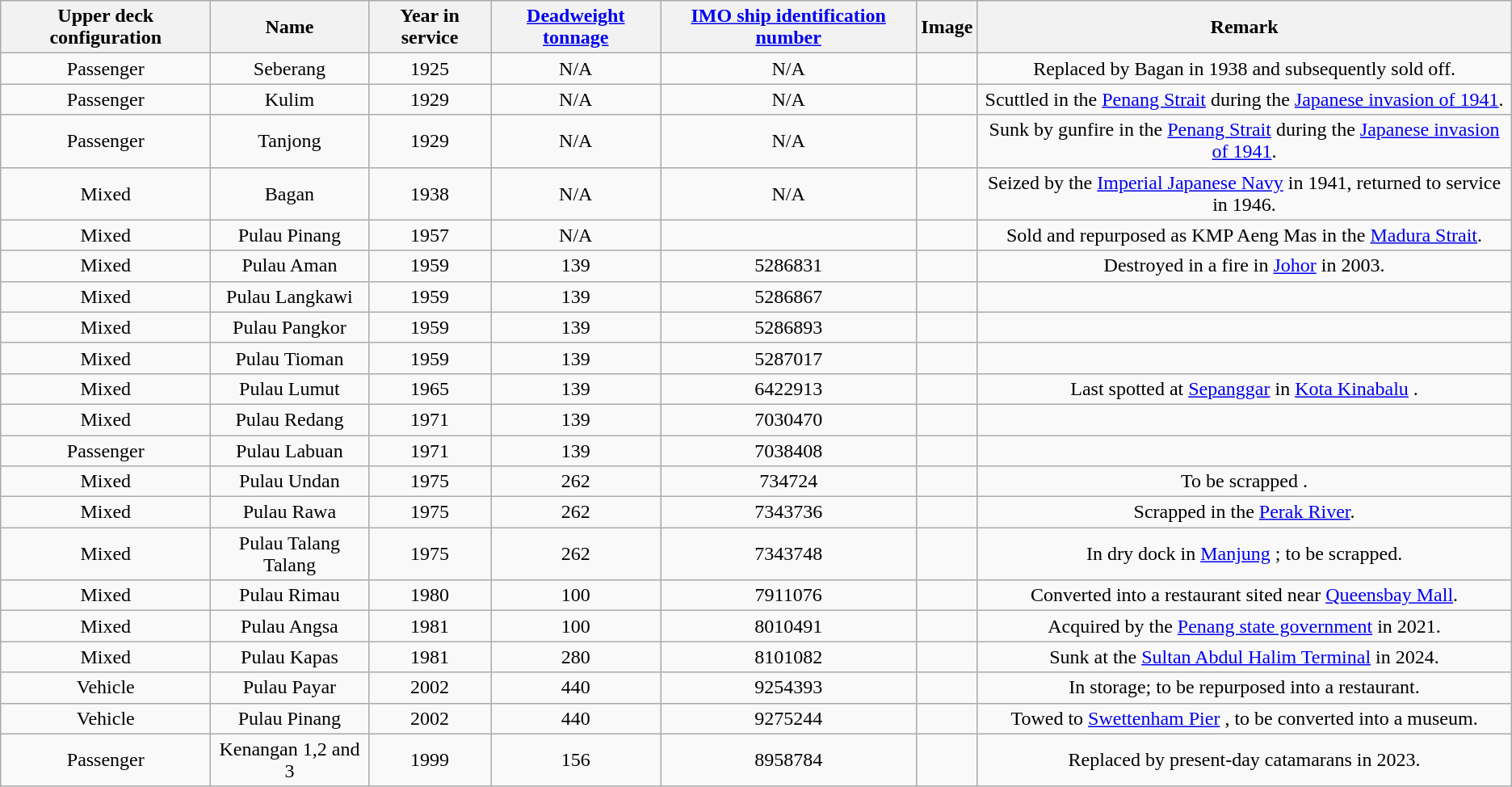<table class="wikitable sortable mw-collapsible" style="text-align:center;">
<tr>
<th>Upper deck configuration</th>
<th>Name</th>
<th>Year in service</th>
<th><a href='#'>Deadweight tonnage</a></th>
<th><a href='#'>IMO ship identification number</a></th>
<th>Image</th>
<th>Remark</th>
</tr>
<tr>
<td>Passenger</td>
<td>Seberang</td>
<td>1925</td>
<td>N/A</td>
<td>N/A</td>
<td></td>
<td>Replaced by Bagan in 1938 and subsequently sold off.</td>
</tr>
<tr>
<td>Passenger</td>
<td>Kulim</td>
<td>1929</td>
<td>N/A</td>
<td>N/A</td>
<td></td>
<td>Scuttled in the <a href='#'>Penang Strait</a> during the <a href='#'>Japanese invasion of 1941</a>.</td>
</tr>
<tr>
<td>Passenger</td>
<td>Tanjong</td>
<td>1929</td>
<td>N/A</td>
<td>N/A</td>
<td></td>
<td>Sunk by gunfire in the <a href='#'>Penang Strait</a> during the <a href='#'>Japanese invasion of 1941</a>.</td>
</tr>
<tr>
<td>Mixed</td>
<td>Bagan</td>
<td>1938</td>
<td>N/A</td>
<td>N/A</td>
<td></td>
<td>Seized by the <a href='#'>Imperial Japanese Navy</a> in 1941, returned to service in 1946.</td>
</tr>
<tr>
<td>Mixed</td>
<td>Pulau Pinang</td>
<td>1957</td>
<td>N/A</td>
<td></td>
<td></td>
<td>Sold and repurposed as  KMP Aeng Mas in the <a href='#'>Madura Strait</a>.</td>
</tr>
<tr>
<td>Mixed</td>
<td>Pulau Aman</td>
<td>1959</td>
<td>139</td>
<td>5286831</td>
<td></td>
<td>Destroyed in a fire in <a href='#'>Johor</a> in 2003.</td>
</tr>
<tr>
<td>Mixed</td>
<td>Pulau Langkawi</td>
<td>1959</td>
<td>139</td>
<td>5286867</td>
<td></td>
<td></td>
</tr>
<tr>
<td>Mixed</td>
<td>Pulau Pangkor</td>
<td>1959</td>
<td>139</td>
<td>5286893</td>
<td></td>
<td></td>
</tr>
<tr>
<td>Mixed</td>
<td>Pulau Tioman</td>
<td>1959</td>
<td>139</td>
<td>5287017</td>
<td></td>
<td></td>
</tr>
<tr>
<td>Mixed</td>
<td>Pulau Lumut</td>
<td>1965</td>
<td>139</td>
<td>6422913</td>
<td></td>
<td>Last spotted at <a href='#'>Sepanggar</a> in <a href='#'>Kota Kinabalu</a> .</td>
</tr>
<tr>
<td>Mixed</td>
<td>Pulau Redang</td>
<td>1971</td>
<td>139</td>
<td>7030470</td>
<td></td>
<td></td>
</tr>
<tr>
<td>Passenger<wbr></td>
<td>Pulau Labuan</td>
<td>1971</td>
<td>139</td>
<td>7038408</td>
<td></td>
<td></td>
</tr>
<tr>
<td>Mixed</td>
<td>Pulau Undan</td>
<td>1975</td>
<td>262</td>
<td>734724</td>
<td></td>
<td>To be scrapped .</td>
</tr>
<tr>
<td>Mixed</td>
<td>Pulau Rawa</td>
<td>1975</td>
<td>262</td>
<td>7343736</td>
<td></td>
<td>Scrapped in the <a href='#'>Perak River</a>.</td>
</tr>
<tr>
<td>Mixed</td>
<td>Pulau Talang Talang</td>
<td>1975</td>
<td>262</td>
<td>7343748</td>
<td></td>
<td>In dry dock in <a href='#'>Manjung</a> ; to be scrapped.</td>
</tr>
<tr>
<td>Mixed</td>
<td>Pulau Rimau</td>
<td>1980</td>
<td>100</td>
<td>7911076</td>
<td></td>
<td>Converted into a restaurant sited near <a href='#'>Queensbay Mall</a>.</td>
</tr>
<tr>
<td>Mixed</td>
<td>Pulau Angsa</td>
<td>1981</td>
<td>100</td>
<td>8010491</td>
<td></td>
<td>Acquired by the <a href='#'>Penang state government</a> in 2021.</td>
</tr>
<tr>
<td>Mixed</td>
<td>Pulau Kapas</td>
<td>1981</td>
<td>280</td>
<td>8101082</td>
<td></td>
<td>Sunk at the <a href='#'>Sultan Abdul Halim Terminal</a> in 2024.</td>
</tr>
<tr>
<td>Vehicle</td>
<td>Pulau Payar</td>
<td>2002</td>
<td>440</td>
<td>9254393</td>
<td></td>
<td>In storage; to be repurposed into a restaurant.</td>
</tr>
<tr>
<td>Vehicle</td>
<td>Pulau Pinang</td>
<td>2002</td>
<td>440</td>
<td>9275244</td>
<td></td>
<td>Towed to <a href='#'>Swettenham Pier</a> , to be converted into a museum.</td>
</tr>
<tr>
<td>Passenger</td>
<td>Kenangan 1,2 and 3</td>
<td>1999</td>
<td>156</td>
<td>8958784</td>
<td></td>
<td>Replaced by present-day catamarans in 2023.</td>
</tr>
</table>
